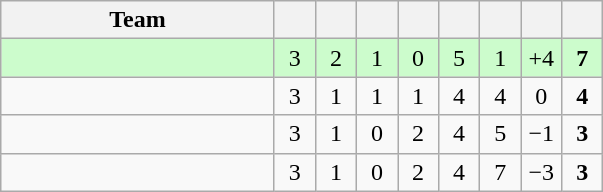<table class="wikitable" style="text-align: center;">
<tr>
<th width="175">Team</th>
<th width="20"></th>
<th width="20"></th>
<th width="20"></th>
<th width="20"></th>
<th width="20"></th>
<th width="20"></th>
<th width="20"></th>
<th width="20"></th>
</tr>
<tr bgcolor=#ccfccc>
<td align=left><em></em></td>
<td>3</td>
<td>2</td>
<td>1</td>
<td>0</td>
<td>5</td>
<td>1</td>
<td>+4</td>
<td><strong>7</strong></td>
</tr>
<tr>
<td align=left></td>
<td>3</td>
<td>1</td>
<td>1</td>
<td>1</td>
<td>4</td>
<td>4</td>
<td>0</td>
<td><strong>4</strong></td>
</tr>
<tr>
<td align=left></td>
<td>3</td>
<td>1</td>
<td>0</td>
<td>2</td>
<td>4</td>
<td>5</td>
<td>−1</td>
<td><strong>3</strong></td>
</tr>
<tr>
<td align=left></td>
<td>3</td>
<td>1</td>
<td>0</td>
<td>2</td>
<td>4</td>
<td>7</td>
<td>−3</td>
<td><strong>3</strong></td>
</tr>
</table>
